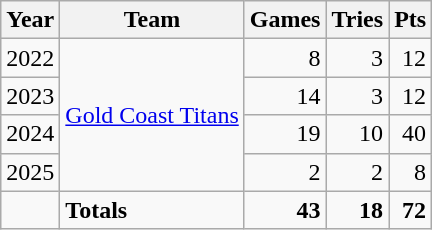<table class="wikitable">
<tr>
<th>Year</th>
<th>Team</th>
<th>Games</th>
<th>Tries</th>
<th>Pts</th>
</tr>
<tr>
<td align=center>2022</td>
<td rowspan=4> <a href='#'>Gold Coast Titans</a></td>
<td align=right>8</td>
<td align=right>3</td>
<td align=right>12</td>
</tr>
<tr>
<td align=center>2023</td>
<td align=right>14</td>
<td align=right>3</td>
<td align=right>12</td>
</tr>
<tr>
<td align=center>2024</td>
<td align=right>19</td>
<td align=right>10</td>
<td align=right>40</td>
</tr>
<tr>
<td align=center>2025</td>
<td align=right>2</td>
<td align=right>2</td>
<td align=right>8</td>
</tr>
<tr>
<td></td>
<td align=left><strong>Totals</strong></td>
<td align=right><strong>43</strong></td>
<td align=right><strong>18</strong></td>
<td align=right><strong>72</strong></td>
</tr>
</table>
